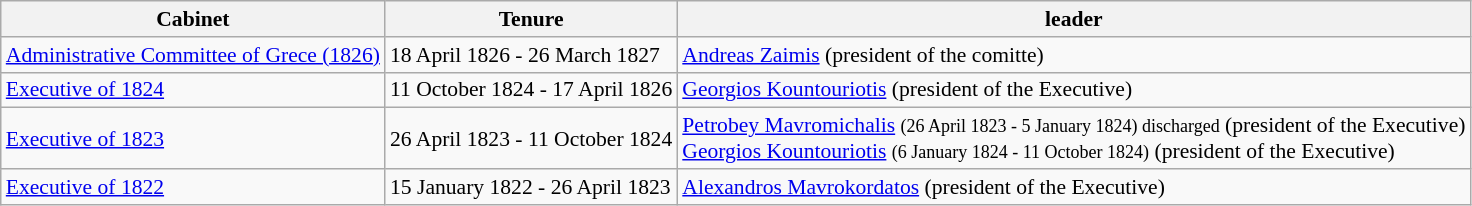<table class="wikitable" style="font-size: 90%;">
<tr>
<th>Cabinet</th>
<th>Tenure</th>
<th>leader</th>
</tr>
<tr>
<td><a href='#'>Administrative Committee of Grece (1826)</a></td>
<td>18 April 1826 - 26 March 1827</td>
<td><a href='#'>Andreas Zaimis</a> (president of the comitte)</td>
</tr>
<tr>
<td><a href='#'>Executive of 1824</a></td>
<td>11 October 1824 - 17 April 1826</td>
<td><a href='#'>Georgios Kountouriotis</a> (president of the Executive)</td>
</tr>
<tr>
<td><a href='#'>Executive of 1823</a></td>
<td>26 April 1823 - 11 October 1824</td>
<td><a href='#'>Petrobey Mavromichalis</a> <small>(26 April 1823 - 5 January 1824) discharged</small> (president of the Executive)<br> <a href='#'>Georgios Kountouriotis</a> <small>(6 January 1824 - 11 October 1824)</small> (president of the Executive)</td>
</tr>
<tr>
<td><a href='#'>Executive of 1822</a></td>
<td>15 January 1822 - 26 April 1823</td>
<td><a href='#'>Alexandros Mavrokordatos</a> (president of the Executive)</td>
</tr>
</table>
